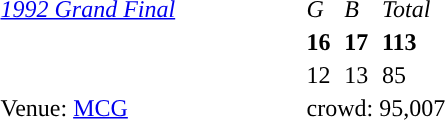<table style="margin-right:4px; margin-top:8px; float:left; border:1px No.">
<tr>
<td width=200><em><a href='#'>1992 Grand Final</a></em></td>
<td><em>G</em></td>
<td><em>B</em></td>
<td><em>Total</em></td>
</tr>
<tr>
<td style="text-align:left"></td>
<td><strong>16</strong></td>
<td><strong>17</strong></td>
<td><strong>113</strong></td>
</tr>
<tr>
<td style="text-align:left"></td>
<td>12</td>
<td>13</td>
<td>85</td>
</tr>
<tr>
<td>Venue: <a href='#'>MCG</a></td>
<td colspan=3>crowd: 95,007</td>
</tr>
</table>
